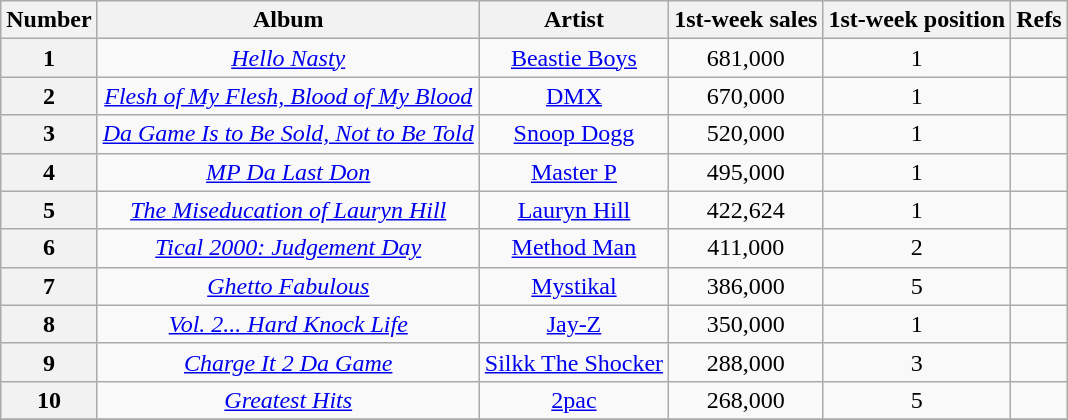<table class="wikitable sortable" style="text-align:center;">
<tr>
<th scope="col">Number</th>
<th scope="col">Album</th>
<th scope="col">Artist</th>
<th scope="col">1st-week sales</th>
<th scope="col">1st-week position</th>
<th scope="col">Refs</th>
</tr>
<tr>
<th scope="row">1</th>
<td><em><a href='#'>Hello Nasty</a></em></td>
<td><a href='#'>Beastie Boys</a></td>
<td>681,000</td>
<td>1</td>
<td></td>
</tr>
<tr>
<th scope="row">2</th>
<td><em><a href='#'>Flesh of My Flesh, Blood of My Blood</a></em></td>
<td><a href='#'>DMX</a></td>
<td>670,000</td>
<td>1</td>
<td></td>
</tr>
<tr>
<th scope="row">3</th>
<td><em><a href='#'>Da Game Is to Be Sold, Not to Be Told</a></em></td>
<td><a href='#'>Snoop Dogg</a></td>
<td>520,000</td>
<td>1</td>
<td></td>
</tr>
<tr>
<th scope="row">4</th>
<td><em><a href='#'>MP Da Last Don</a></em></td>
<td><a href='#'>Master P</a></td>
<td>495,000</td>
<td>1</td>
<td></td>
</tr>
<tr>
<th scope="row">5</th>
<td><em><a href='#'>The Miseducation of Lauryn Hill</a></em></td>
<td><a href='#'>Lauryn Hill</a></td>
<td>422,624</td>
<td>1</td>
<td></td>
</tr>
<tr>
<th scope="row">6</th>
<td><em><a href='#'>Tical 2000: Judgement Day</a></em></td>
<td><a href='#'>Method Man</a></td>
<td>411,000</td>
<td>2</td>
<td></td>
</tr>
<tr>
<th scope="row">7</th>
<td><em><a href='#'>Ghetto Fabulous</a></em></td>
<td><a href='#'>Mystikal</a></td>
<td>386,000</td>
<td>5</td>
<td></td>
</tr>
<tr>
<th scope="row">8</th>
<td><em><a href='#'>Vol. 2... Hard Knock Life</a></em></td>
<td><a href='#'>Jay-Z</a></td>
<td>350,000</td>
<td>1</td>
<td></td>
</tr>
<tr>
<th scope="row">9</th>
<td><em><a href='#'>Charge It 2 Da Game</a></em></td>
<td><a href='#'>Silkk The Shocker</a></td>
<td>288,000</td>
<td>3</td>
<td></td>
</tr>
<tr>
<th scope="row">10</th>
<td><em><a href='#'>Greatest Hits</a></em></td>
<td><a href='#'>2pac</a></td>
<td>268,000</td>
<td>5</td>
<td></td>
</tr>
<tr>
</tr>
</table>
